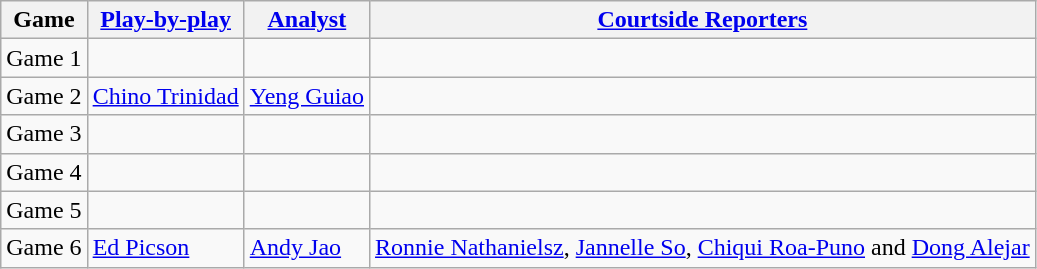<table class=wikitable>
<tr>
<th>Game</th>
<th><a href='#'>Play-by-play</a></th>
<th><a href='#'>Analyst</a></th>
<th><a href='#'>Courtside Reporters</a></th>
</tr>
<tr>
<td>Game 1</td>
<td></td>
<td></td>
<td></td>
</tr>
<tr>
<td>Game 2</td>
<td><a href='#'>Chino Trinidad</a></td>
<td><a href='#'>Yeng Guiao</a></td>
<td></td>
</tr>
<tr>
<td>Game 3</td>
<td></td>
<td></td>
<td></td>
</tr>
<tr>
<td>Game 4</td>
<td></td>
<td></td>
<td></td>
</tr>
<tr>
<td>Game 5</td>
<td></td>
<td></td>
<td></td>
</tr>
<tr>
<td>Game 6</td>
<td><a href='#'>Ed Picson</a></td>
<td><a href='#'>Andy Jao</a></td>
<td><a href='#'>Ronnie Nathanielsz</a>, <a href='#'>Jannelle So</a>, <a href='#'>Chiqui Roa-Puno</a> and <a href='#'>Dong Alejar</a></td>
</tr>
</table>
